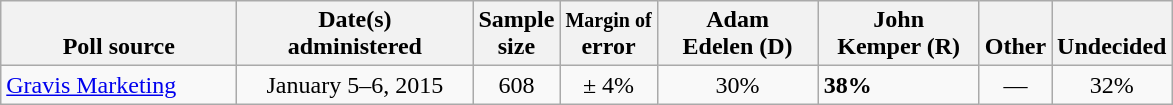<table class="wikitable">
<tr valign= bottom>
<th style="width:150px;">Poll source</th>
<th style="width:150px;">Date(s)<br>administered</th>
<th class=small>Sample<br>size</th>
<th><small>Margin of</small><br>error</th>
<th style="width:100px;">Adam<br>Edelen (D)</th>
<th style="width:100px;">John<br>Kemper (R)</th>
<th style="width:40px;">Other</th>
<th style="width:40px;">Undecided</th>
</tr>
<tr>
<td><a href='#'>Gravis Marketing</a></td>
<td align=center>January 5–6, 2015</td>
<td align=center>608</td>
<td align=center>± 4%</td>
<td align=center>30%</td>
<td><strong>38%</strong></td>
<td align=center>—</td>
<td align=center>32%</td>
</tr>
</table>
